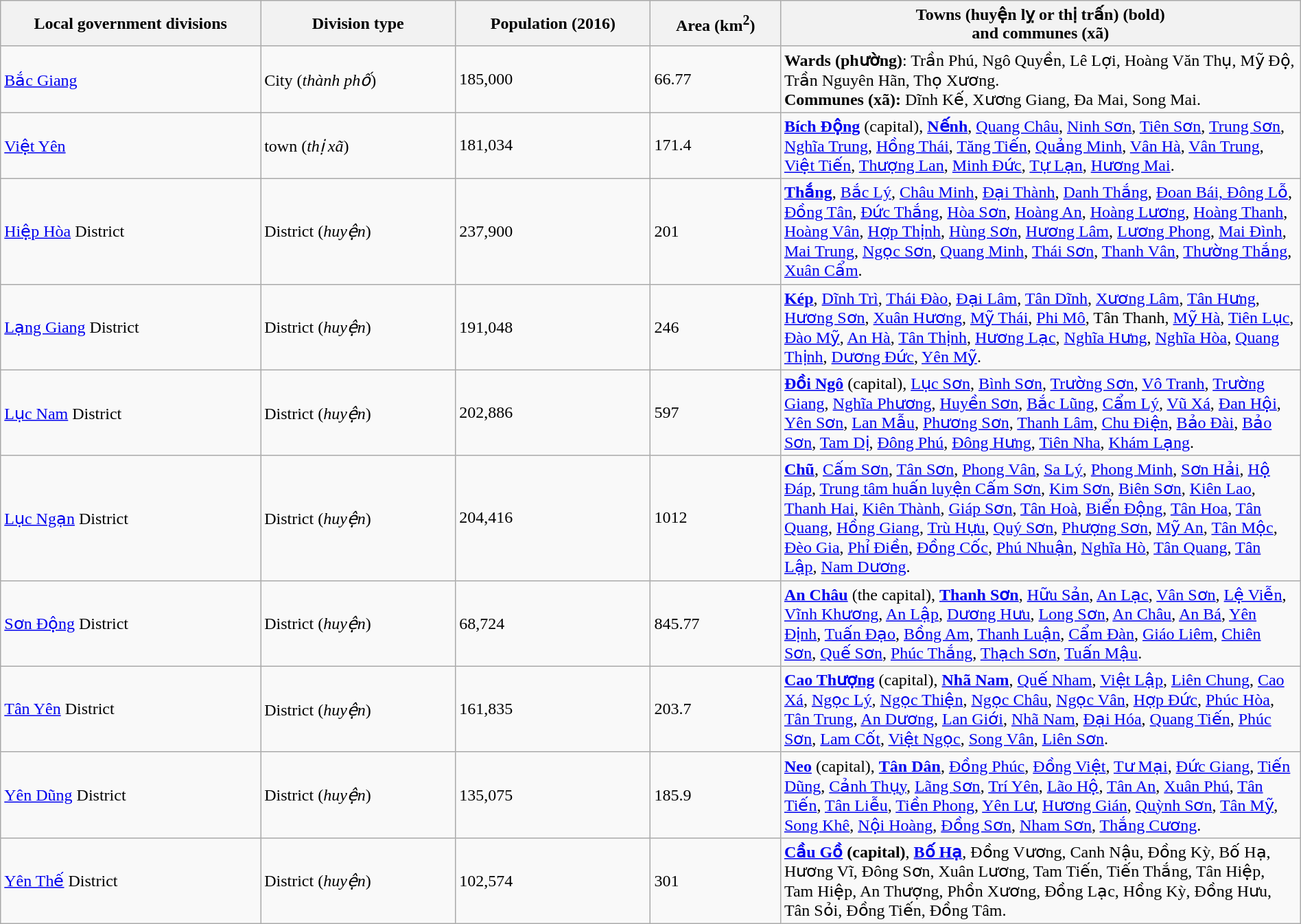<table class="wikitable" width= "100%">
<tr>
<th width=20%>Local government divisions</th>
<th width=15%>Division type</th>
<th width=15%>Population (2016)</th>
<th width=10%>Area (km<sup>2</sup>)</th>
<th width=40%>Towns (huyện lỵ or thị trấn) (bold)<br>and communes (xã)</th>
</tr>
<tr>
<td><a href='#'>Bắc Giang</a></td>
<td>City (<em>thành phố</em>)</td>
<td>185,000</td>
<td>66.77</td>
<td><strong>Wards (phường)</strong>: Trần Phú, Ngô Quyền, Lê Lợi, Hoàng Văn Thụ, Mỹ Độ, Trần Nguyên Hãn, Thọ Xương.<br><strong>Communes (xã):</strong> Dĩnh Kế, Xương Giang, Đa Mai, Song Mai.</td>
</tr>
<tr>
<td><a href='#'>Việt Yên</a></td>
<td>town (<em>thị xã</em>)</td>
<td>181,034</td>
<td>171.4</td>
<td><strong><a href='#'>Bích Động</a></strong> (capital),  <strong><a href='#'>Nếnh</a></strong>, <a href='#'>Quang Châu</a>, <a href='#'>Ninh Sơn</a>, <a href='#'>Tiên Sơn</a>, <a href='#'>Trung Sơn</a>, <a href='#'>Nghĩa Trung</a>, <a href='#'>Hồng Thái</a>, <a href='#'>Tăng Tiến</a>, <a href='#'>Quảng Minh</a>, <a href='#'>Vân Hà</a>, <a href='#'>Vân Trung</a>, <a href='#'>Việt Tiến</a>, <a href='#'>Thượng Lan</a>, <a href='#'>Minh Đức</a>, <a href='#'>Tự Lạn</a>, <a href='#'>Hương Mai</a>.</td>
</tr>
<tr>
<td><a href='#'>Hiệp Hòa</a> District</td>
<td>District (<em>huyện</em>)</td>
<td>237,900</td>
<td>201</td>
<td><strong><a href='#'>Thắng</a></strong>, <a href='#'>Bắc Lý</a>, <a href='#'>Châu Minh</a>, <a href='#'>Đại Thành</a>, <a href='#'>Danh Thắng</a>, <a href='#'>Đoan Bái, Đông Lỗ</a>, <a href='#'>Đồng Tân</a>, <a href='#'>Đức Thắng</a>, <a href='#'>Hòa Sơn</a>, <a href='#'>Hoàng An</a>, <a href='#'>Hoàng Lương</a>, <a href='#'>Hoàng Thanh</a>, <a href='#'>Hoàng Vân</a>, <a href='#'>Hợp Thịnh</a>, <a href='#'>Hùng Sơn</a>, <a href='#'>Hương Lâm</a>, <a href='#'>Lương Phong</a>, <a href='#'>Mai Đình</a>, <a href='#'>Mai Trung</a>, <a href='#'>Ngọc Sơn</a>, <a href='#'>Quang Minh</a>, <a href='#'>Thái Sơn</a>, <a href='#'>Thanh Vân</a>, <a href='#'>Thường Thắng</a>, <a href='#'>Xuân Cẩm</a>.</td>
</tr>
<tr>
<td><a href='#'>Lạng Giang</a> District</td>
<td>District (<em>huyện</em>)</td>
<td>191,048</td>
<td>246</td>
<td><strong><a href='#'>Kép</a></strong>, <a href='#'>Dĩnh Trì</a>, <a href='#'>Thái Đào</a>, <a href='#'>Đại Lâm</a>, <a href='#'>Tân Dĩnh</a>, <a href='#'>Xương Lâm</a>, <a href='#'>Tân Hưng</a>, <a href='#'>Hương Sơn</a>, <a href='#'>Xuân Hương</a>, <a href='#'>Mỹ Thái</a>, <a href='#'>Phi Mô</a>, Tân Thanh, <a href='#'>Mỹ Hà</a>, <a href='#'>Tiên Lục</a>, <a href='#'>Đào Mỹ</a>, <a href='#'>An Hà</a>, <a href='#'>Tân Thịnh</a>, <a href='#'>Hương Lạc</a>, <a href='#'>Nghĩa Hưng</a>, <a href='#'>Nghĩa Hòa</a>, <a href='#'>Quang Thịnh</a>, <a href='#'>Dương Đức</a>, <a href='#'>Yên Mỹ</a>.</td>
</tr>
<tr>
<td><a href='#'>Lục Nam</a> District</td>
<td>District (<em>huyện</em>)</td>
<td>202,886</td>
<td>597</td>
<td><strong><a href='#'>Đồi Ngô</a></strong> (capital), <a href='#'>Lục Sơn</a>, <a href='#'>Bình Sơn</a>, <a href='#'>Trường Sơn</a>, <a href='#'>Vô Tranh</a>, <a href='#'>Trường Giang</a>, <a href='#'>Nghĩa Phương</a>, <a href='#'>Huyền Sơn</a>, <a href='#'>Bắc Lũng</a>, <a href='#'>Cẩm Lý</a>, <a href='#'>Vũ Xá</a>, <a href='#'>Đan Hội</a>, <a href='#'>Yên Sơn</a>, <a href='#'>Lan Mẫu</a>, <a href='#'>Phương Sơn</a>, <a href='#'>Thanh Lâm</a>, <a href='#'>Chu Điện</a>, <a href='#'>Bảo Đài</a>, <a href='#'>Bảo Sơn</a>, <a href='#'>Tam Dị</a>, <a href='#'>Đông Phú</a>, <a href='#'>Đông Hưng</a>, <a href='#'>Tiên Nha</a>, <a href='#'>Khám Lạng</a>.</td>
</tr>
<tr>
<td><a href='#'>Lục Ngạn</a> District</td>
<td>District (<em>huyện</em>)</td>
<td>204,416</td>
<td>1012</td>
<td><strong><a href='#'>Chũ</a></strong>, <a href='#'>Cấm Sơn</a>, <a href='#'>Tân Sơn</a>, <a href='#'>Phong Vân</a>, <a href='#'>Sa Lý</a>, <a href='#'>Phong Minh</a>, <a href='#'>Sơn Hải</a>, <a href='#'>Hộ Đáp</a>, <a href='#'>Trung tâm huấn luyện Cấm Sơn</a>, <a href='#'>Kim Sơn</a>, <a href='#'>Biên Sơn</a>, <a href='#'>Kiên Lao</a>, <a href='#'>Thanh Hai</a>, <a href='#'>Kiên Thành</a>, <a href='#'>Giáp Sơn</a>, <a href='#'>Tân Hoà</a>, <a href='#'>Biển Động</a>, <a href='#'>Tân Hoa</a>, <a href='#'>Tân Quang</a>, <a href='#'>Hồng Giang</a>, <a href='#'>Trù Hựu</a>, <a href='#'>Quý Sơn</a>, <a href='#'>Phượng Sơn</a>, <a href='#'>Mỹ An</a>, <a href='#'>Tân Mộc</a>, <a href='#'>Đèo Gia</a>, <a href='#'>Phỉ Điền</a>, <a href='#'>Đồng Cốc</a>, <a href='#'>Phú Nhuận</a>, <a href='#'>Nghĩa Hò</a>, <a href='#'>Tân Quang</a>, <a href='#'>Tân Lập</a>, <a href='#'>Nam Dương</a>.</td>
</tr>
<tr>
<td><a href='#'>Sơn Động</a> District</td>
<td>District (<em>huyện</em>)</td>
<td>68,724</td>
<td>845.77</td>
<td><strong><a href='#'>An Châu</a></strong> (the capital), <strong><a href='#'>Thanh Sơn</a></strong>, <a href='#'>Hữu Sản</a>, <a href='#'>An Lạc</a>, <a href='#'>Vân Sơn</a>, <a href='#'>Lệ Viễn</a>, <a href='#'>Vĩnh Khương</a>, <a href='#'>An Lập</a>, <a href='#'>Dương Hưu</a>, <a href='#'>Long Sơn</a>, <a href='#'>An Châu</a>, <a href='#'>An Bá</a>, <a href='#'>Yên Định</a>, <a href='#'>Tuấn Đạo</a>, <a href='#'>Bồng Am</a>, <a href='#'>Thanh Luận</a>, <a href='#'>Cẩm Đàn</a>, <a href='#'>Giáo Liêm</a>, <a href='#'>Chiên Sơn</a>, <a href='#'>Quế Sơn</a>, <a href='#'>Phúc Thắng</a>, <a href='#'>Thạch Sơn</a>, <a href='#'>Tuấn Mậu</a>.</td>
</tr>
<tr>
<td><a href='#'>Tân Yên</a> District</td>
<td>District (<em>huyện</em>)</td>
<td>161,835</td>
<td>203.7</td>
<td><strong><a href='#'>Cao Thượng</a></strong> (capital), <strong><a href='#'>Nhã Nam</a></strong>, <a href='#'>Quế Nham</a>, <a href='#'>Việt Lập</a>, <a href='#'>Liên Chung</a>, <a href='#'>Cao Xá</a>, <a href='#'>Ngọc Lý</a>, <a href='#'>Ngọc Thiện</a>, <a href='#'>Ngọc Châu</a>, <a href='#'>Ngọc Vân</a>, <a href='#'>Hợp Đức</a>, <a href='#'>Phúc Hòa</a>, <a href='#'>Tân Trung</a>, <a href='#'>An Dương</a>, <a href='#'>Lan Giới</a>, <a href='#'>Nhã Nam</a>, <a href='#'>Đại Hóa</a>, <a href='#'>Quang Tiến</a>, <a href='#'>Phúc Sơn</a>, <a href='#'>Lam Cốt</a>, <a href='#'>Việt Ngọc</a>, <a href='#'>Song Vân</a>, <a href='#'>Liên Sơn</a>.</td>
</tr>
<tr>
<td><a href='#'>Yên Dũng</a> District</td>
<td>District (<em>huyện</em>)</td>
<td>135,075 </td>
<td>185.9 </td>
<td><strong><a href='#'>Neo</a></strong> (capital), <strong><a href='#'>Tân Dân</a></strong>, <a href='#'>Đồng Phúc</a>, <a href='#'>Đồng Việt</a>, <a href='#'>Tư Mại</a>, <a href='#'>Đức Giang</a>, <a href='#'>Tiến Dũng</a>, <a href='#'>Cảnh Thụy</a>, <a href='#'>Lãng Sơn</a>, <a href='#'>Trí Yên</a>, <a href='#'>Lão Hộ</a>, <a href='#'>Tân An</a>, <a href='#'>Xuân Phú</a>, <a href='#'>Tân Tiến</a>, <a href='#'>Tân Liễu</a>, <a href='#'>Tiền Phong</a>, <a href='#'>Yên Lư</a>, <a href='#'>Hương Gián</a>, <a href='#'>Quỳnh Sơn</a>, <a href='#'>Tân Mỹ</a>, <a href='#'>Song Khê</a>, <a href='#'>Nội Hoàng</a>, <a href='#'>Đồng Sơn</a>, <a href='#'>Nham Sơn</a>, <a href='#'>Thắng Cương</a>.</td>
</tr>
<tr>
<td><a href='#'>Yên Thế</a> District</td>
<td>District (<em>huyện</em>)</td>
<td>102,574</td>
<td>301</td>
<td><strong><a href='#'>Cầu Gồ</a> (capital)</strong>, <strong><a href='#'>Bố Hạ</a></strong>, Đồng Vương, Canh Nậu, Đồng Kỳ, Bố Hạ, Hương Vĩ, Đông Sơn, Xuân Lương, Tam Tiến, Tiến Thắng, Tân Hiệp, Tam Hiệp, An Thượng, Phồn Xương, Đồng Lạc, Hồng Kỳ, Đồng Hưu, Tân Sỏi, Đồng Tiến, Đồng Tâm.</td>
</tr>
</table>
